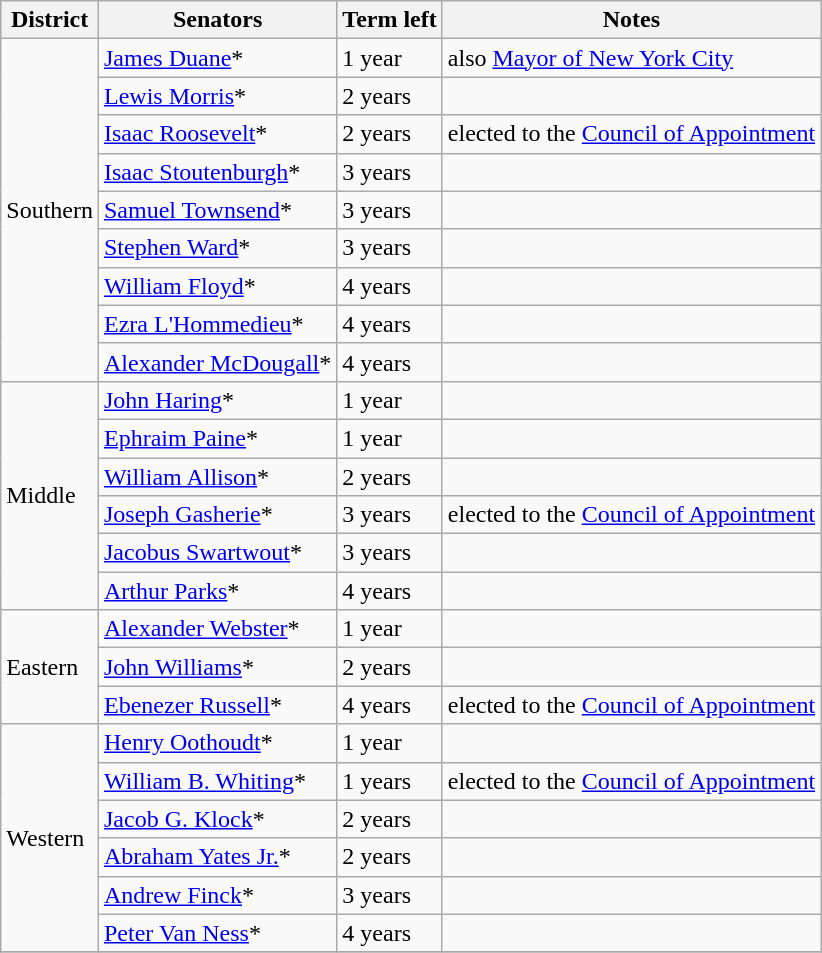<table class=wikitable>
<tr>
<th>District</th>
<th>Senators</th>
<th>Term left</th>
<th>Notes</th>
</tr>
<tr>
<td rowspan="9">Southern</td>
<td><a href='#'>James Duane</a>*</td>
<td>1 year</td>
<td>also <a href='#'>Mayor of New York City</a></td>
</tr>
<tr>
<td><a href='#'>Lewis Morris</a>*</td>
<td>2 years</td>
<td></td>
</tr>
<tr>
<td><a href='#'>Isaac Roosevelt</a>*</td>
<td>2 years</td>
<td>elected to the <a href='#'>Council of Appointment</a></td>
</tr>
<tr>
<td><a href='#'>Isaac Stoutenburgh</a>*</td>
<td>3 years</td>
<td></td>
</tr>
<tr>
<td><a href='#'>Samuel Townsend</a>*</td>
<td>3 years</td>
<td></td>
</tr>
<tr>
<td><a href='#'>Stephen Ward</a>*</td>
<td>3 years</td>
<td></td>
</tr>
<tr>
<td><a href='#'>William Floyd</a>*</td>
<td>4 years</td>
<td></td>
</tr>
<tr>
<td><a href='#'>Ezra L'Hommedieu</a>*</td>
<td>4 years</td>
<td></td>
</tr>
<tr>
<td><a href='#'>Alexander McDougall</a>*</td>
<td>4 years</td>
<td></td>
</tr>
<tr>
<td rowspan="6">Middle</td>
<td><a href='#'>John Haring</a>*</td>
<td>1 year</td>
<td></td>
</tr>
<tr>
<td><a href='#'>Ephraim Paine</a>*</td>
<td>1 year</td>
<td></td>
</tr>
<tr>
<td><a href='#'>William Allison</a>*</td>
<td>2 years</td>
<td></td>
</tr>
<tr>
<td><a href='#'>Joseph Gasherie</a>*</td>
<td>3 years</td>
<td>elected to the <a href='#'>Council of Appointment</a></td>
</tr>
<tr>
<td><a href='#'>Jacobus Swartwout</a>*</td>
<td>3 years</td>
<td></td>
</tr>
<tr>
<td><a href='#'>Arthur Parks</a>*</td>
<td>4 years</td>
<td></td>
</tr>
<tr>
<td rowspan="3">Eastern</td>
<td><a href='#'>Alexander Webster</a>*</td>
<td>1 year</td>
<td></td>
</tr>
<tr>
<td><a href='#'>John Williams</a>*</td>
<td>2 years</td>
<td></td>
</tr>
<tr>
<td><a href='#'>Ebenezer Russell</a>*</td>
<td>4 years</td>
<td>elected to the <a href='#'>Council of Appointment</a></td>
</tr>
<tr>
<td rowspan="6">Western</td>
<td><a href='#'>Henry Oothoudt</a>*</td>
<td>1 year</td>
<td></td>
</tr>
<tr>
<td><a href='#'>William B. Whiting</a>*</td>
<td>1 years</td>
<td>elected to the <a href='#'>Council of Appointment</a></td>
</tr>
<tr>
<td><a href='#'>Jacob G. Klock</a>*</td>
<td>2 years</td>
<td></td>
</tr>
<tr>
<td><a href='#'>Abraham Yates Jr.</a>*</td>
<td>2 years</td>
<td></td>
</tr>
<tr>
<td><a href='#'>Andrew Finck</a>*</td>
<td>3 years</td>
<td></td>
</tr>
<tr>
<td><a href='#'>Peter Van Ness</a>*</td>
<td>4 years</td>
<td></td>
</tr>
<tr>
</tr>
</table>
